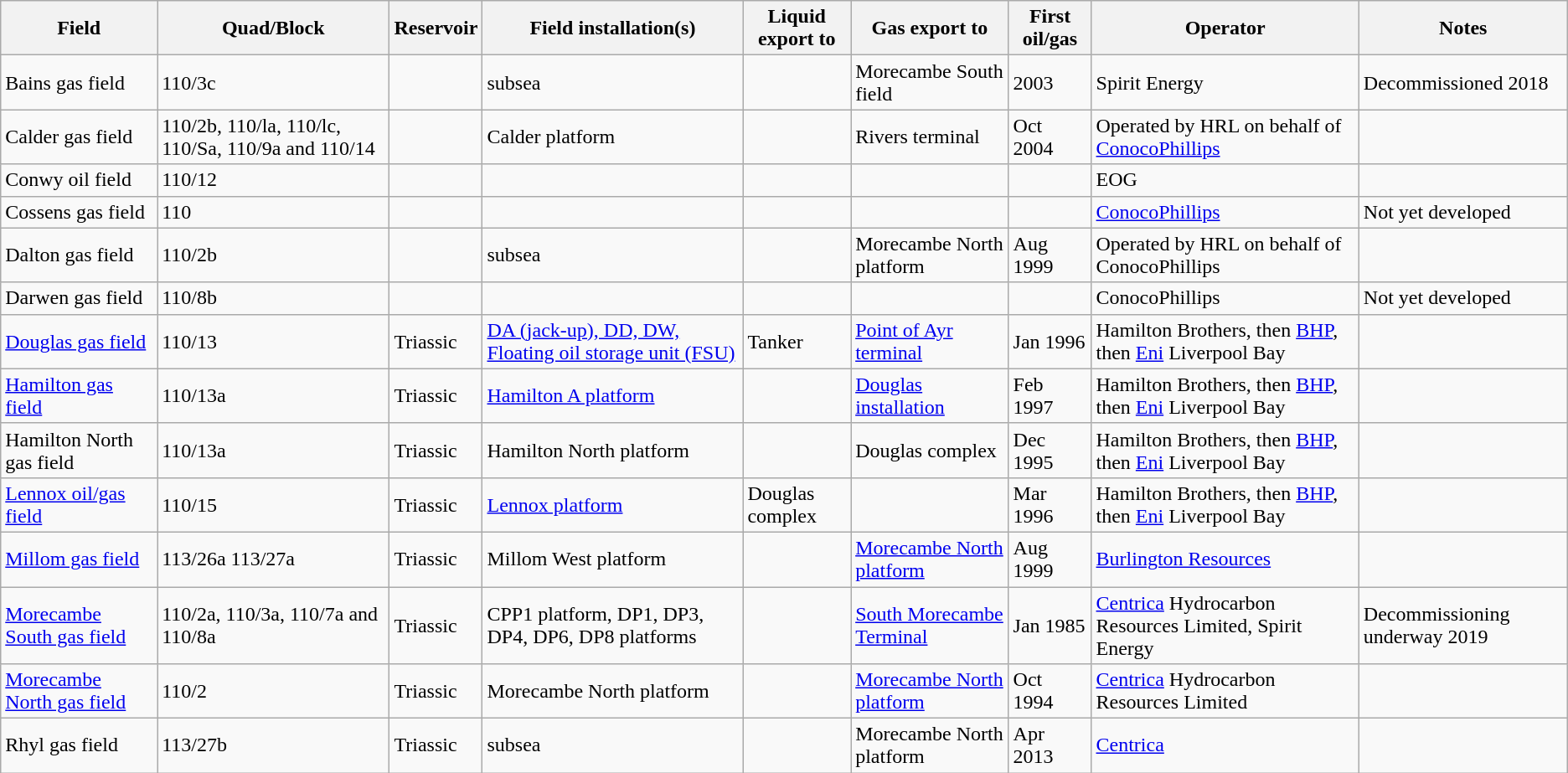<table class="wikitable">
<tr>
<th>Field</th>
<th>Quad/Block</th>
<th>Reservoir</th>
<th>Field installation(s)</th>
<th>Liquid export to</th>
<th>Gas export to</th>
<th>First oil/gas</th>
<th>Operator</th>
<th>Notes</th>
</tr>
<tr>
<td>Bains gas field</td>
<td>110/3c</td>
<td></td>
<td>subsea</td>
<td></td>
<td>Morecambe South field</td>
<td>2003</td>
<td>Spirit Energy</td>
<td>Decommissioned 2018</td>
</tr>
<tr>
<td>Calder gas field</td>
<td>110/2b,  110/la, 110/lc, 110/Sa, 110/9a and 110/14</td>
<td></td>
<td>Calder platform</td>
<td></td>
<td>Rivers terminal</td>
<td>Oct 2004</td>
<td>Operated by HRL on behalf of <a href='#'>ConocoPhillips</a></td>
<td></td>
</tr>
<tr>
<td>Conwy oil field</td>
<td>110/12</td>
<td></td>
<td></td>
<td></td>
<td></td>
<td></td>
<td>EOG</td>
<td></td>
</tr>
<tr>
<td>Cossens gas field</td>
<td>110</td>
<td></td>
<td></td>
<td></td>
<td></td>
<td></td>
<td><a href='#'>ConocoPhillips</a></td>
<td>Not yet developed</td>
</tr>
<tr>
<td>Dalton gas field</td>
<td>110/2b</td>
<td></td>
<td>subsea</td>
<td></td>
<td>Morecambe North platform</td>
<td>Aug 1999</td>
<td>Operated by HRL on behalf of ConocoPhillips</td>
<td></td>
</tr>
<tr>
<td>Darwen gas field</td>
<td>110/8b</td>
<td></td>
<td></td>
<td></td>
<td></td>
<td></td>
<td>ConocoPhillips</td>
<td>Not yet developed</td>
</tr>
<tr>
<td><a href='#'>Douglas gas field</a></td>
<td>110/13</td>
<td>Triassic</td>
<td><a href='#'>DA (jack-up), DD, DW, Floating oil storage unit (FSU)</a></td>
<td>Tanker</td>
<td><a href='#'>Point of Ayr terminal</a></td>
<td>Jan 1996</td>
<td>Hamilton Brothers, then <a href='#'>BHP</a>, then <a href='#'>Eni</a> Liverpool Bay</td>
<td></td>
</tr>
<tr>
<td><a href='#'>Hamilton gas field</a></td>
<td>110/13a</td>
<td>Triassic</td>
<td><a href='#'>Hamilton A platform</a></td>
<td></td>
<td><a href='#'>Douglas installation</a></td>
<td>Feb 1997</td>
<td>Hamilton Brothers, then <a href='#'>BHP</a>, then <a href='#'>Eni</a> Liverpool Bay</td>
<td></td>
</tr>
<tr>
<td>Hamilton North gas field</td>
<td>110/13a</td>
<td>Triassic</td>
<td>Hamilton North platform</td>
<td></td>
<td>Douglas complex</td>
<td>Dec 1995</td>
<td>Hamilton Brothers, then <a href='#'>BHP</a>, then <a href='#'>Eni</a> Liverpool Bay</td>
<td></td>
</tr>
<tr>
<td><a href='#'>Lennox oil/gas field</a></td>
<td>110/15</td>
<td>Triassic</td>
<td><a href='#'>Lennox platform</a></td>
<td>Douglas complex</td>
<td></td>
<td>Mar 1996</td>
<td>Hamilton Brothers, then <a href='#'>BHP</a>, then <a href='#'>Eni</a> Liverpool Bay</td>
<td></td>
</tr>
<tr>
<td><a href='#'>Millom gas field</a></td>
<td>113/26a 113/27a</td>
<td>Triassic</td>
<td>Millom West platform</td>
<td></td>
<td><a href='#'>Morecambe North platform</a></td>
<td>Aug 1999</td>
<td><a href='#'>Burlington Resources</a></td>
<td></td>
</tr>
<tr>
<td><a href='#'>Morecambe South gas field</a></td>
<td>110/2a,  110/3a, 110/7a and 110/8a</td>
<td>Triassic</td>
<td>CPP1 platform, DP1, DP3, DP4, DP6,  DP8 platforms</td>
<td></td>
<td><a href='#'>South Morecambe Terminal</a></td>
<td>Jan 1985</td>
<td><a href='#'>Centrica</a> Hydrocarbon Resources Limited, Spirit Energy</td>
<td>Decommissioning underway 2019</td>
</tr>
<tr>
<td><a href='#'>Morecambe North gas field</a></td>
<td>110/2</td>
<td>Triassic</td>
<td>Morecambe North platform</td>
<td></td>
<td><a href='#'>Morecambe North platform</a></td>
<td>Oct 1994</td>
<td><a href='#'>Centrica</a> Hydrocarbon Resources Limited</td>
<td></td>
</tr>
<tr>
<td>Rhyl gas field</td>
<td>113/27b</td>
<td>Triassic</td>
<td>subsea</td>
<td></td>
<td>Morecambe North platform</td>
<td>Apr 2013</td>
<td><a href='#'>Centrica</a></td>
</tr>
</table>
